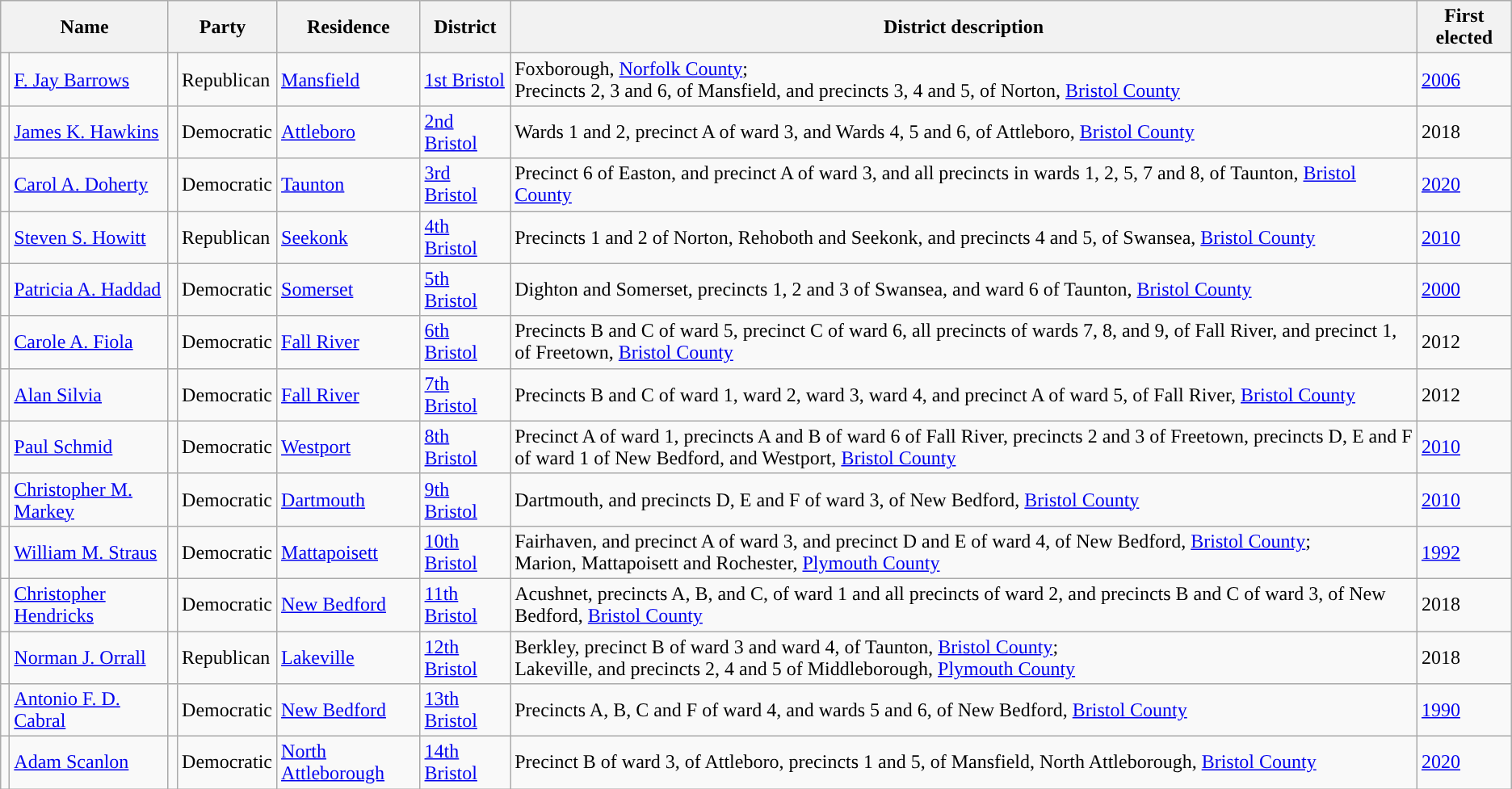<table class="wikitable sortable" style="text-align:left;">
<tr>
<th colspan="2">Name</th>
<th colspan=2>Party</th>
<th>Residence</th>
<th>District</th>
<th>District description</th>
<th>First elected</th>
</tr>
<tr>
<td></td>
<td><a href='#'>F. Jay Barrows</a></td>
<td style="background-color:"></td>
<td>Republican</td>
<td><a href='#'>Mansfield</a></td>
<td><a href='#'>1st Bristol</a></td>
<td>Foxborough, <a href='#'>Norfolk County</a>;<br>Precincts 2, 3 and 6, of Mansfield, and precincts 3, 4 and 5, of Norton, <a href='#'>Bristol County</a></td>
<td><a href='#'>2006</a></td>
</tr>
<tr>
<td></td>
<td><a href='#'>James K. Hawkins</a></td>
<td style="background-color:"></td>
<td>Democratic</td>
<td><a href='#'>Attleboro</a></td>
<td><a href='#'>2nd Bristol</a></td>
<td>Wards 1 and 2, precinct A of ward 3, and Wards 4, 5 and 6, of Attleboro, <a href='#'>Bristol County</a></td>
<td>2018</td>
</tr>
<tr>
<td></td>
<td><a href='#'>Carol A. Doherty</a></td>
<td style="background-color:"></td>
<td>Democratic</td>
<td><a href='#'>Taunton</a></td>
<td><a href='#'>3rd Bristol</a></td>
<td>Precinct 6 of Easton, and precinct A of ward 3, and all precincts in wards 1, 2, 5, 7 and 8, of Taunton, <a href='#'>Bristol County</a></td>
<td><a href='#'>2020</a></td>
</tr>
<tr>
<td></td>
<td><a href='#'>Steven S. Howitt</a></td>
<td style="background-color:"></td>
<td>Republican</td>
<td><a href='#'>Seekonk</a></td>
<td><a href='#'>4th Bristol</a></td>
<td>Precincts 1 and 2 of Norton, Rehoboth and Seekonk, and precincts 4 and 5, of Swansea, <a href='#'>Bristol County</a></td>
<td><a href='#'>2010</a></td>
</tr>
<tr>
<td></td>
<td><a href='#'>Patricia A. Haddad</a></td>
<td style="background-color:"></td>
<td>Democratic</td>
<td><a href='#'>Somerset</a></td>
<td><a href='#'>5th Bristol</a></td>
<td>Dighton and Somerset, precincts 1, 2 and 3 of Swansea, and ward 6 of Taunton, <a href='#'>Bristol County</a></td>
<td><a href='#'>2000</a></td>
</tr>
<tr>
<td></td>
<td><a href='#'>Carole A. Fiola</a></td>
<td style="background-color:"></td>
<td>Democratic</td>
<td><a href='#'>Fall River</a></td>
<td><a href='#'>6th Bristol</a></td>
<td>Precincts B and C of ward 5, precinct C of ward 6, all precincts of wards 7, 8, and 9, of Fall River, and precinct 1, of Freetown, <a href='#'>Bristol County</a></td>
<td>2012</td>
</tr>
<tr>
<td></td>
<td><a href='#'>Alan Silvia</a></td>
<td style="background-color:"></td>
<td>Democratic</td>
<td><a href='#'>Fall River</a></td>
<td><a href='#'>7th Bristol</a></td>
<td>Precincts B and C of ward 1, ward 2, ward 3, ward 4, and precinct A of ward 5, of Fall River, <a href='#'>Bristol County</a></td>
<td>2012</td>
</tr>
<tr>
<td></td>
<td><a href='#'>Paul Schmid</a></td>
<td style="background-color:"></td>
<td>Democratic</td>
<td><a href='#'>Westport</a></td>
<td><a href='#'>8th Bristol</a></td>
<td>Precinct A of ward 1, precincts A and B of ward 6 of Fall River, precincts 2 and 3 of Freetown, precincts D, E and F of ward 1 of New Bedford, and Westport, <a href='#'>Bristol County</a></td>
<td><a href='#'>2010</a></td>
</tr>
<tr>
<td></td>
<td><a href='#'>Christopher M. Markey</a></td>
<td style="background-color:"></td>
<td>Democratic</td>
<td><a href='#'>Dartmouth</a></td>
<td><a href='#'>9th Bristol</a></td>
<td>Dartmouth, and precincts D, E and F of ward 3, of New Bedford, <a href='#'>Bristol County</a></td>
<td><a href='#'>2010</a></td>
</tr>
<tr>
<td></td>
<td><a href='#'>William M. Straus</a></td>
<td style="background-color:"></td>
<td>Democratic</td>
<td><a href='#'>Mattapoisett</a></td>
<td><a href='#'>10th Bristol</a></td>
<td>Fairhaven, and precinct A of ward 3, and precinct D and E of ward 4, of New Bedford, <a href='#'>Bristol County</a>;<br>Marion, Mattapoisett and Rochester, <a href='#'>Plymouth County</a></td>
<td><a href='#'>1992</a></td>
</tr>
<tr>
<td></td>
<td><a href='#'>Christopher Hendricks</a></td>
<td style="background-color:"></td>
<td>Democratic</td>
<td><a href='#'>New Bedford</a></td>
<td><a href='#'>11th Bristol</a></td>
<td>Acushnet, precincts A, B, and C, of ward 1 and all precincts of ward 2, and precincts B and C of ward 3, of New Bedford, <a href='#'>Bristol County</a></td>
<td>2018</td>
</tr>
<tr>
<td></td>
<td><a href='#'>Norman J. Orrall</a></td>
<td style="background-color:"></td>
<td>Republican</td>
<td><a href='#'>Lakeville</a></td>
<td><a href='#'>12th Bristol</a></td>
<td>Berkley, precinct B of ward 3 and ward 4, of Taunton, <a href='#'>Bristol County</a>;<br>Lakeville, and precincts 2, 4 and 5 of Middleborough, <a href='#'>Plymouth County</a></td>
<td>2018</td>
</tr>
<tr>
<td></td>
<td><a href='#'>Antonio F. D. Cabral</a></td>
<td style="background-color:"></td>
<td>Democratic</td>
<td><a href='#'>New Bedford</a></td>
<td><a href='#'>13th Bristol</a></td>
<td>Precincts A, B, C and F of ward 4, and wards 5 and 6, of New Bedford, <a href='#'>Bristol County</a></td>
<td><a href='#'>1990</a></td>
</tr>
<tr>
<td></td>
<td><a href='#'>Adam Scanlon</a></td>
<td style="background-color:"></td>
<td>Democratic</td>
<td><a href='#'>North Attleborough</a></td>
<td><a href='#'>14th Bristol</a></td>
<td>Precinct B of ward 3, of Attleboro, precincts 1 and 5, of Mansfield, North Attleborough, <a href='#'>Bristol County</a></td>
<td><a href='#'>2020</a></td>
</tr>
</table>
